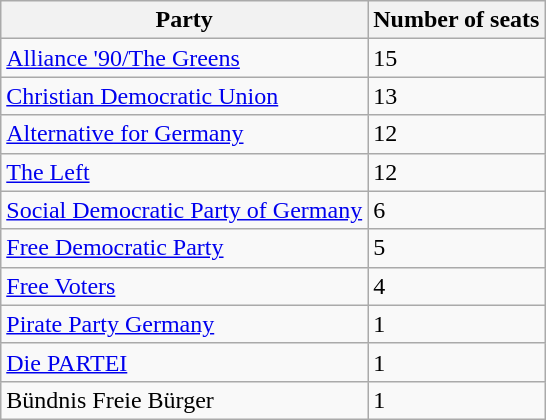<table class="wikitable">
<tr>
<th>Party</th>
<th>Number of seats</th>
</tr>
<tr>
<td><a href='#'>Alliance '90/The Greens</a></td>
<td>15</td>
</tr>
<tr>
<td><a href='#'>Christian Democratic Union</a></td>
<td>13</td>
</tr>
<tr>
<td><a href='#'>Alternative for Germany</a></td>
<td>12</td>
</tr>
<tr>
<td><a href='#'>The Left</a></td>
<td>12</td>
</tr>
<tr>
<td><a href='#'>Social Democratic Party of Germany</a></td>
<td>6</td>
</tr>
<tr>
<td><a href='#'>Free Democratic Party</a></td>
<td>5</td>
</tr>
<tr>
<td><a href='#'>Free Voters</a></td>
<td>4</td>
</tr>
<tr>
<td><a href='#'>Pirate Party Germany</a></td>
<td>1</td>
</tr>
<tr>
<td><a href='#'>Die PARTEI</a></td>
<td>1</td>
</tr>
<tr>
<td>Bündnis Freie Bürger</td>
<td>1</td>
</tr>
</table>
